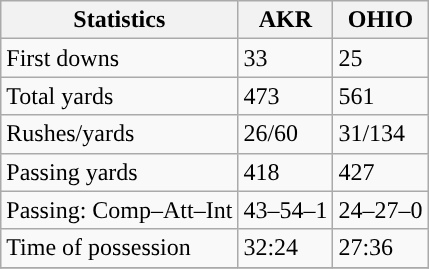<table class="wikitable" style="float: left;">
<tr>
<th>Statistics</th>
<th>AKR</th>
<th>OHIO</th>
</tr>
<tr>
<td>First downs</td>
<td>33</td>
<td>25</td>
</tr>
<tr>
<td>Total yards</td>
<td>473</td>
<td>561</td>
</tr>
<tr>
<td>Rushes/yards</td>
<td>26/60</td>
<td>31/134</td>
</tr>
<tr>
<td>Passing yards</td>
<td>418</td>
<td>427</td>
</tr>
<tr>
<td>Passing: Comp–Att–Int</td>
<td>43–54–1</td>
<td>24–27–0</td>
</tr>
<tr>
<td>Time of possession</td>
<td>32:24</td>
<td>27:36</td>
</tr>
<tr>
</tr>
</table>
